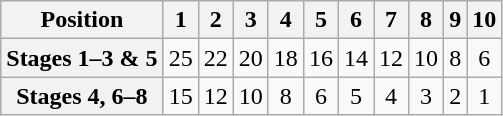<table class="wikitable floatleft" style="text-align: center">
<tr>
<th scope="col">Position</th>
<th scope="col">1</th>
<th scope="col">2</th>
<th scope="col">3</th>
<th scope="col">4</th>
<th scope="col">5</th>
<th scope="col">6</th>
<th scope="col">7</th>
<th scope="col">8</th>
<th scope="col">9</th>
<th scope="col">10</th>
</tr>
<tr>
<th scope="row">Stages 1–3 & 5</th>
<td>25</td>
<td>22</td>
<td>20</td>
<td>18</td>
<td>16</td>
<td>14</td>
<td>12</td>
<td>10</td>
<td>8</td>
<td>6</td>
</tr>
<tr>
<th scope="row">Stages 4, 6–8</th>
<td>15</td>
<td>12</td>
<td>10</td>
<td>8</td>
<td>6</td>
<td>5</td>
<td>4</td>
<td>3</td>
<td>2</td>
<td>1</td>
</tr>
</table>
